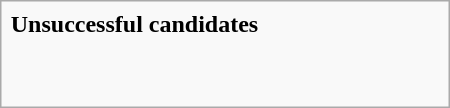<table class="infobox" width="300px">
<tr>
<td><strong>Unsuccessful candidates</strong></td>
</tr>
<tr>
<td> <br> <br> </td>
</tr>
</table>
